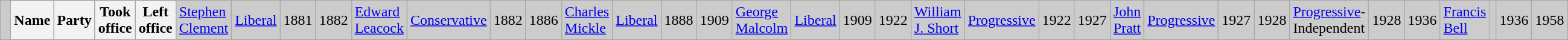<table class="wikitable">
<tr bgcolor="CCCCCC">
<td> </td>
<th width="30%"><strong>Name </strong></th>
<th width="30%"><strong>Party</strong></th>
<th width="20%"><strong>Took office</strong></th>
<th width="20%"><strong>Left office</strong><br></th>
<td><a href='#'>Stephen Clement</a><br></td>
<td><a href='#'>Liberal</a></td>
<td>1881</td>
<td>1882<br></td>
<td><a href='#'>Edward Leacock</a></td>
<td><a href='#'>Conservative</a></td>
<td>1882</td>
<td>1886<br></td>
<td><a href='#'>Charles Mickle</a><br></td>
<td><a href='#'>Liberal</a></td>
<td>1888</td>
<td>1909<br></td>
<td><a href='#'>George Malcolm</a><br></td>
<td><a href='#'>Liberal</a></td>
<td>1909</td>
<td>1922<br></td>
<td><a href='#'>William J. Short</a><br></td>
<td><a href='#'>Progressive</a></td>
<td>1922</td>
<td>1927<br></td>
<td rowspan=2"><a href='#'>John Pratt</a><br></td>
<td><a href='#'>Progressive</a></td>
<td>1927</td>
<td>1928<br></td>
<td><a href='#'>Progressive</a>-Independent</td>
<td>1928</td>
<td>1936<br></td>
<td><a href='#'>Francis Bell</a><br></td>
<td></td>
<td>1936</td>
<td>1958</td>
</tr>
</table>
